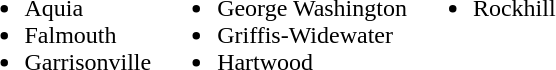<table border="0">
<tr>
<td valign="top"><br><ul><li>Aquia</li><li>Falmouth</li><li>Garrisonville</li></ul></td>
<td valign="top"><br><ul><li>George Washington</li><li>Griffis-Widewater</li><li>Hartwood</li></ul></td>
<td valign="top"><br><ul><li>Rockhill</li></ul></td>
</tr>
</table>
